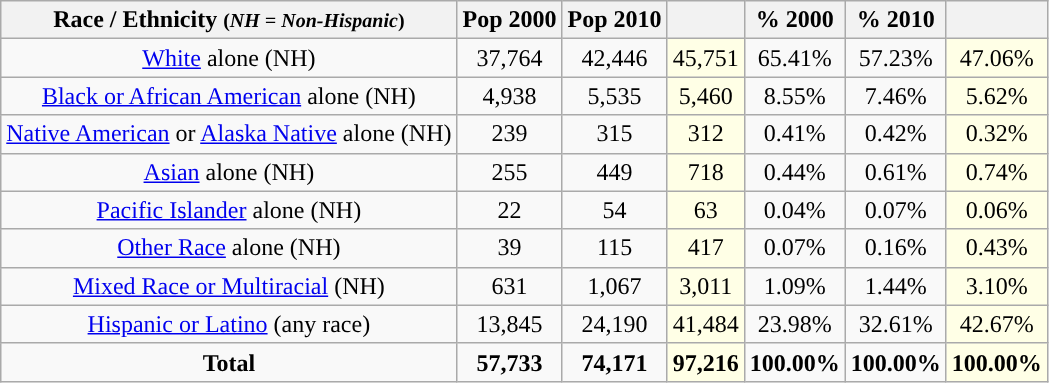<table class="wikitable" style="text-align:center;">
<tr>
<th>Race / Ethnicity <small>(<em>NH = Non-Hispanic</em>)</small></th>
<th>Pop 2000</th>
<th>Pop 2010</th>
<th></th>
<th>% 2000</th>
<th>% 2010</th>
<th></th>
</tr>
<tr>
<td><a href='#'>White</a> alone (NH)</td>
<td>37,764</td>
<td>42,446</td>
<td style='background: #ffffe6;'>45,751</td>
<td>65.41%</td>
<td>57.23%</td>
<td style='background: #ffffe6;'>47.06%</td>
</tr>
<tr>
<td><a href='#'>Black or African American</a> alone (NH)</td>
<td>4,938</td>
<td>5,535</td>
<td style='background: #ffffe6;'>5,460</td>
<td>8.55%</td>
<td>7.46%</td>
<td style='background: #ffffe6;'>5.62%</td>
</tr>
<tr>
<td><a href='#'>Native American</a> or <a href='#'>Alaska Native</a> alone (NH)</td>
<td>239</td>
<td>315</td>
<td style='background: #ffffe6;'>312</td>
<td>0.41%</td>
<td>0.42%</td>
<td style='background: #ffffe6;'>0.32%</td>
</tr>
<tr>
<td><a href='#'>Asian</a> alone (NH)</td>
<td>255</td>
<td>449</td>
<td style='background: #ffffe6;'>718</td>
<td>0.44%</td>
<td>0.61%</td>
<td style='background: #ffffe6;'>0.74%</td>
</tr>
<tr>
<td><a href='#'>Pacific Islander</a> alone (NH)</td>
<td>22</td>
<td>54</td>
<td style='background: #ffffe6;'>63</td>
<td>0.04%</td>
<td>0.07%</td>
<td style='background: #ffffe6;'>0.06%</td>
</tr>
<tr>
<td><a href='#'>Other Race</a> alone (NH)</td>
<td>39</td>
<td>115</td>
<td style='background: #ffffe6;'>417</td>
<td>0.07%</td>
<td>0.16%</td>
<td style='background: #ffffe6;'>0.43%</td>
</tr>
<tr>
<td><a href='#'>Mixed Race or Multiracial</a> (NH)</td>
<td>631</td>
<td>1,067</td>
<td style='background: #ffffe6;'>3,011</td>
<td>1.09%</td>
<td>1.44%</td>
<td style='background: #ffffe6;'>3.10%</td>
</tr>
<tr>
<td><a href='#'>Hispanic or Latino</a> (any race)</td>
<td>13,845</td>
<td>24,190</td>
<td style='background: #ffffe6;'>41,484</td>
<td>23.98%</td>
<td>32.61%</td>
<td style='background: #ffffe6;'>42.67%</td>
</tr>
<tr>
<td><strong>Total</strong></td>
<td><strong>57,733</strong></td>
<td><strong>74,171</strong></td>
<td style='background: #ffffe6;'><strong>97,216</strong></td>
<td><strong>100.00%</strong></td>
<td><strong>100.00%</strong></td>
<td style='background: #ffffe6;'><strong>100.00%</strong></td>
</tr>
</table>
